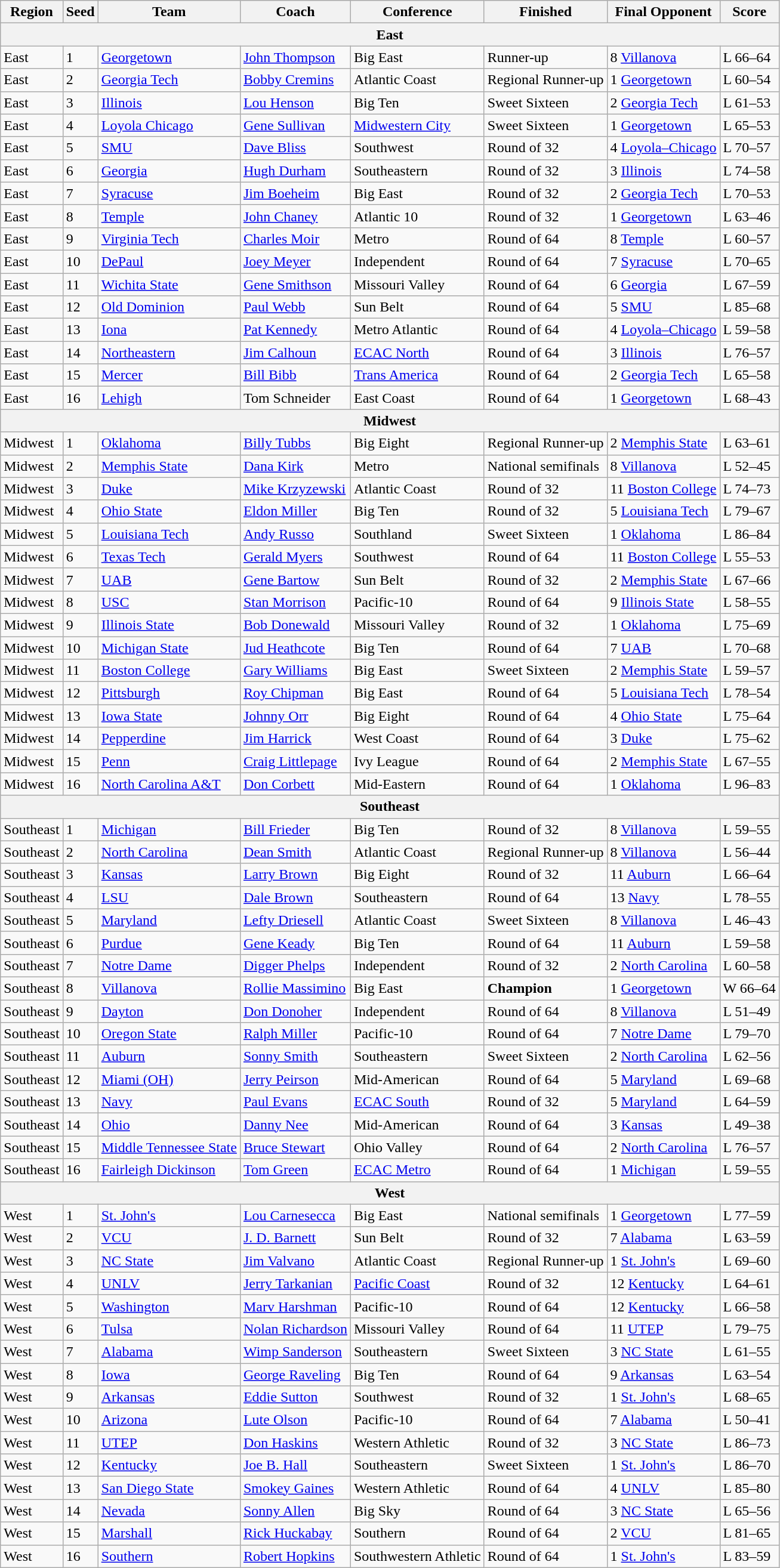<table class=wikitable>
<tr>
<th>Region</th>
<th>Seed</th>
<th>Team</th>
<th>Coach</th>
<th>Conference</th>
<th>Finished</th>
<th>Final Opponent</th>
<th>Score</th>
</tr>
<tr>
<th colspan=8>East</th>
</tr>
<tr>
<td>East</td>
<td>1</td>
<td><a href='#'>Georgetown</a></td>
<td><a href='#'>John Thompson</a></td>
<td>Big East</td>
<td>Runner-up</td>
<td>8 <a href='#'>Villanova</a></td>
<td>L 66–64</td>
</tr>
<tr>
<td>East</td>
<td>2</td>
<td><a href='#'>Georgia Tech</a></td>
<td><a href='#'>Bobby Cremins</a></td>
<td>Atlantic Coast</td>
<td>Regional Runner-up</td>
<td>1 <a href='#'>Georgetown</a></td>
<td>L 60–54</td>
</tr>
<tr>
<td>East</td>
<td>3</td>
<td><a href='#'>Illinois</a></td>
<td><a href='#'>Lou Henson</a></td>
<td>Big Ten</td>
<td>Sweet Sixteen</td>
<td>2 <a href='#'>Georgia Tech</a></td>
<td>L 61–53</td>
</tr>
<tr>
<td>East</td>
<td>4</td>
<td><a href='#'>Loyola Chicago</a></td>
<td><a href='#'>Gene Sullivan</a></td>
<td><a href='#'>Midwestern City</a></td>
<td>Sweet Sixteen</td>
<td>1 <a href='#'>Georgetown</a></td>
<td>L 65–53</td>
</tr>
<tr>
<td>East</td>
<td>5</td>
<td><a href='#'>SMU</a></td>
<td><a href='#'>Dave Bliss</a></td>
<td>Southwest</td>
<td>Round of 32</td>
<td>4 <a href='#'>Loyola–Chicago</a></td>
<td>L 70–57</td>
</tr>
<tr>
<td>East</td>
<td>6</td>
<td><a href='#'>Georgia</a></td>
<td><a href='#'>Hugh Durham</a></td>
<td>Southeastern</td>
<td>Round of 32</td>
<td>3 <a href='#'>Illinois</a></td>
<td>L 74–58</td>
</tr>
<tr>
<td>East</td>
<td>7</td>
<td><a href='#'>Syracuse</a></td>
<td><a href='#'>Jim Boeheim</a></td>
<td>Big East</td>
<td>Round of 32</td>
<td>2 <a href='#'>Georgia Tech</a></td>
<td>L 70–53</td>
</tr>
<tr>
<td>East</td>
<td>8</td>
<td><a href='#'>Temple</a></td>
<td><a href='#'>John Chaney</a></td>
<td>Atlantic 10</td>
<td>Round of 32</td>
<td>1 <a href='#'>Georgetown</a></td>
<td>L 63–46</td>
</tr>
<tr>
<td>East</td>
<td>9</td>
<td><a href='#'>Virginia Tech</a></td>
<td><a href='#'>Charles Moir</a></td>
<td>Metro</td>
<td>Round of 64</td>
<td>8 <a href='#'>Temple</a></td>
<td>L 60–57</td>
</tr>
<tr>
<td>East</td>
<td>10</td>
<td><a href='#'>DePaul</a></td>
<td><a href='#'>Joey Meyer</a></td>
<td>Independent</td>
<td>Round of 64</td>
<td>7 <a href='#'>Syracuse</a></td>
<td>L 70–65</td>
</tr>
<tr>
<td>East</td>
<td>11</td>
<td><a href='#'>Wichita State</a></td>
<td><a href='#'>Gene Smithson</a></td>
<td>Missouri Valley</td>
<td>Round of 64</td>
<td>6 <a href='#'>Georgia</a></td>
<td>L 67–59</td>
</tr>
<tr>
<td>East</td>
<td>12</td>
<td><a href='#'>Old Dominion</a></td>
<td><a href='#'>Paul Webb</a></td>
<td>Sun Belt</td>
<td>Round of 64</td>
<td>5 <a href='#'>SMU</a></td>
<td>L 85–68</td>
</tr>
<tr>
<td>East</td>
<td>13</td>
<td><a href='#'>Iona</a></td>
<td><a href='#'>Pat Kennedy</a></td>
<td>Metro Atlantic</td>
<td>Round of 64</td>
<td>4 <a href='#'>Loyola–Chicago</a></td>
<td>L 59–58</td>
</tr>
<tr>
<td>East</td>
<td>14</td>
<td><a href='#'>Northeastern</a></td>
<td><a href='#'>Jim Calhoun</a></td>
<td><a href='#'>ECAC North</a></td>
<td>Round of 64</td>
<td>3 <a href='#'>Illinois</a></td>
<td>L 76–57</td>
</tr>
<tr>
<td>East</td>
<td>15</td>
<td><a href='#'>Mercer</a></td>
<td><a href='#'>Bill Bibb</a></td>
<td><a href='#'>Trans America</a></td>
<td>Round of 64</td>
<td>2 <a href='#'>Georgia Tech</a></td>
<td>L 65–58</td>
</tr>
<tr>
<td>East</td>
<td>16</td>
<td><a href='#'>Lehigh</a></td>
<td>Tom Schneider</td>
<td>East Coast</td>
<td>Round of 64</td>
<td>1 <a href='#'>Georgetown</a></td>
<td>L 68–43</td>
</tr>
<tr>
<th colspan=8>Midwest</th>
</tr>
<tr>
<td>Midwest</td>
<td>1</td>
<td><a href='#'>Oklahoma</a></td>
<td><a href='#'>Billy Tubbs</a></td>
<td>Big Eight</td>
<td>Regional Runner-up</td>
<td>2 <a href='#'>Memphis State</a></td>
<td>L 63–61</td>
</tr>
<tr>
<td>Midwest</td>
<td>2</td>
<td><a href='#'>Memphis State</a></td>
<td><a href='#'>Dana Kirk</a></td>
<td>Metro</td>
<td>National semifinals</td>
<td>8 <a href='#'>Villanova</a></td>
<td>L 52–45</td>
</tr>
<tr>
<td>Midwest</td>
<td>3</td>
<td><a href='#'>Duke</a></td>
<td><a href='#'>Mike Krzyzewski</a></td>
<td>Atlantic Coast</td>
<td>Round of 32</td>
<td>11 <a href='#'>Boston College</a></td>
<td>L 74–73</td>
</tr>
<tr>
<td>Midwest</td>
<td>4</td>
<td><a href='#'>Ohio State</a></td>
<td><a href='#'>Eldon Miller</a></td>
<td>Big Ten</td>
<td>Round of 32</td>
<td>5 <a href='#'>Louisiana Tech</a></td>
<td>L 79–67</td>
</tr>
<tr>
<td>Midwest</td>
<td>5</td>
<td><a href='#'>Louisiana Tech</a></td>
<td><a href='#'>Andy Russo</a></td>
<td>Southland</td>
<td>Sweet Sixteen</td>
<td>1 <a href='#'>Oklahoma</a></td>
<td>L 86–84</td>
</tr>
<tr>
<td>Midwest</td>
<td>6</td>
<td><a href='#'>Texas Tech</a></td>
<td><a href='#'>Gerald Myers</a></td>
<td>Southwest</td>
<td>Round of 64</td>
<td>11 <a href='#'>Boston College</a></td>
<td>L 55–53</td>
</tr>
<tr>
<td>Midwest</td>
<td>7</td>
<td><a href='#'>UAB</a></td>
<td><a href='#'>Gene Bartow</a></td>
<td>Sun Belt</td>
<td>Round of 32</td>
<td>2 <a href='#'>Memphis State</a></td>
<td>L 67–66</td>
</tr>
<tr>
<td>Midwest</td>
<td>8</td>
<td><a href='#'>USC</a></td>
<td><a href='#'>Stan Morrison</a></td>
<td>Pacific-10</td>
<td>Round of 64</td>
<td>9 <a href='#'>Illinois State</a></td>
<td>L 58–55</td>
</tr>
<tr>
<td>Midwest</td>
<td>9</td>
<td><a href='#'>Illinois State</a></td>
<td><a href='#'>Bob Donewald</a></td>
<td>Missouri Valley</td>
<td>Round of 32</td>
<td>1 <a href='#'>Oklahoma</a></td>
<td>L 75–69</td>
</tr>
<tr>
<td>Midwest</td>
<td>10</td>
<td><a href='#'>Michigan State</a></td>
<td><a href='#'>Jud Heathcote</a></td>
<td>Big Ten</td>
<td>Round of 64</td>
<td>7 <a href='#'>UAB</a></td>
<td>L 70–68</td>
</tr>
<tr>
<td>Midwest</td>
<td>11</td>
<td><a href='#'>Boston College</a></td>
<td><a href='#'>Gary Williams</a></td>
<td>Big East</td>
<td>Sweet Sixteen</td>
<td>2 <a href='#'>Memphis State</a></td>
<td>L 59–57</td>
</tr>
<tr>
<td>Midwest</td>
<td>12</td>
<td><a href='#'>Pittsburgh</a></td>
<td><a href='#'>Roy Chipman</a></td>
<td>Big East</td>
<td>Round of 64</td>
<td>5 <a href='#'>Louisiana Tech</a></td>
<td>L 78–54</td>
</tr>
<tr>
<td>Midwest</td>
<td>13</td>
<td><a href='#'>Iowa State</a></td>
<td><a href='#'>Johnny Orr</a></td>
<td>Big Eight</td>
<td>Round of 64</td>
<td>4 <a href='#'>Ohio State</a></td>
<td>L 75–64</td>
</tr>
<tr>
<td>Midwest</td>
<td>14</td>
<td><a href='#'>Pepperdine</a></td>
<td><a href='#'>Jim Harrick</a></td>
<td>West Coast</td>
<td>Round of 64</td>
<td>3 <a href='#'>Duke</a></td>
<td>L 75–62</td>
</tr>
<tr>
<td>Midwest</td>
<td>15</td>
<td><a href='#'>Penn</a></td>
<td><a href='#'>Craig Littlepage</a></td>
<td>Ivy League</td>
<td>Round of 64</td>
<td>2 <a href='#'>Memphis State</a></td>
<td>L 67–55</td>
</tr>
<tr>
<td>Midwest</td>
<td>16</td>
<td><a href='#'>North Carolina A&T</a></td>
<td><a href='#'>Don Corbett</a></td>
<td>Mid-Eastern</td>
<td>Round of 64</td>
<td>1 <a href='#'>Oklahoma</a></td>
<td>L 96–83</td>
</tr>
<tr>
<th colspan=8>Southeast</th>
</tr>
<tr>
<td>Southeast</td>
<td>1</td>
<td><a href='#'>Michigan</a></td>
<td><a href='#'>Bill Frieder</a></td>
<td>Big Ten</td>
<td>Round of 32</td>
<td>8 <a href='#'>Villanova</a></td>
<td>L 59–55</td>
</tr>
<tr>
<td>Southeast</td>
<td>2</td>
<td><a href='#'>North Carolina</a></td>
<td><a href='#'>Dean Smith</a></td>
<td>Atlantic Coast</td>
<td>Regional Runner-up</td>
<td>8 <a href='#'>Villanova</a></td>
<td>L 56–44</td>
</tr>
<tr>
<td>Southeast</td>
<td>3</td>
<td><a href='#'>Kansas</a></td>
<td><a href='#'>Larry Brown</a></td>
<td>Big Eight</td>
<td>Round of 32</td>
<td>11 <a href='#'>Auburn</a></td>
<td>L 66–64</td>
</tr>
<tr>
<td>Southeast</td>
<td>4</td>
<td><a href='#'>LSU</a></td>
<td><a href='#'>Dale Brown</a></td>
<td>Southeastern</td>
<td>Round of 64</td>
<td>13 <a href='#'>Navy</a></td>
<td>L 78–55</td>
</tr>
<tr>
<td>Southeast</td>
<td>5</td>
<td><a href='#'>Maryland</a></td>
<td><a href='#'>Lefty Driesell</a></td>
<td>Atlantic Coast</td>
<td>Sweet Sixteen</td>
<td>8 <a href='#'>Villanova</a></td>
<td>L 46–43</td>
</tr>
<tr>
<td>Southeast</td>
<td>6</td>
<td><a href='#'>Purdue</a></td>
<td><a href='#'>Gene Keady</a></td>
<td>Big Ten</td>
<td>Round of 64</td>
<td>11 <a href='#'>Auburn</a></td>
<td>L 59–58</td>
</tr>
<tr>
<td>Southeast</td>
<td>7</td>
<td><a href='#'>Notre Dame</a></td>
<td><a href='#'>Digger Phelps</a></td>
<td>Independent</td>
<td>Round of 32</td>
<td>2 <a href='#'>North Carolina</a></td>
<td>L 60–58</td>
</tr>
<tr>
<td>Southeast</td>
<td>8</td>
<td><a href='#'>Villanova</a></td>
<td><a href='#'>Rollie Massimino</a></td>
<td>Big East</td>
<td><strong>Champion</strong></td>
<td>1 <a href='#'>Georgetown</a></td>
<td>W 66–64</td>
</tr>
<tr>
<td>Southeast</td>
<td>9</td>
<td><a href='#'>Dayton</a></td>
<td><a href='#'>Don Donoher</a></td>
<td>Independent</td>
<td>Round of 64</td>
<td>8 <a href='#'>Villanova</a></td>
<td>L 51–49</td>
</tr>
<tr>
<td>Southeast</td>
<td>10</td>
<td><a href='#'>Oregon State</a></td>
<td><a href='#'>Ralph Miller</a></td>
<td>Pacific-10</td>
<td>Round of 64</td>
<td>7 <a href='#'>Notre Dame</a></td>
<td>L 79–70</td>
</tr>
<tr>
<td>Southeast</td>
<td>11</td>
<td><a href='#'>Auburn</a></td>
<td><a href='#'>Sonny Smith</a></td>
<td>Southeastern</td>
<td>Sweet Sixteen</td>
<td>2 <a href='#'>North Carolina</a></td>
<td>L 62–56</td>
</tr>
<tr>
<td>Southeast</td>
<td>12</td>
<td><a href='#'>Miami (OH)</a></td>
<td><a href='#'>Jerry Peirson</a></td>
<td>Mid-American</td>
<td>Round of 64</td>
<td>5 <a href='#'>Maryland</a></td>
<td>L 69–68</td>
</tr>
<tr>
<td>Southeast</td>
<td>13</td>
<td><a href='#'>Navy</a></td>
<td><a href='#'>Paul Evans</a></td>
<td><a href='#'>ECAC South</a></td>
<td>Round of 32</td>
<td>5 <a href='#'>Maryland</a></td>
<td>L 64–59</td>
</tr>
<tr>
<td>Southeast</td>
<td>14</td>
<td><a href='#'>Ohio</a></td>
<td><a href='#'>Danny Nee</a></td>
<td>Mid-American</td>
<td>Round of 64</td>
<td>3 <a href='#'>Kansas</a></td>
<td>L 49–38</td>
</tr>
<tr>
<td>Southeast</td>
<td>15</td>
<td><a href='#'>Middle Tennessee State</a></td>
<td><a href='#'>Bruce Stewart</a></td>
<td>Ohio Valley</td>
<td>Round of 64</td>
<td>2 <a href='#'>North Carolina</a></td>
<td>L 76–57</td>
</tr>
<tr>
<td>Southeast</td>
<td>16</td>
<td><a href='#'>Fairleigh Dickinson</a></td>
<td><a href='#'>Tom Green</a></td>
<td><a href='#'>ECAC Metro</a></td>
<td>Round of 64</td>
<td>1 <a href='#'>Michigan</a></td>
<td>L 59–55</td>
</tr>
<tr>
<th colspan=8>West</th>
</tr>
<tr>
<td>West</td>
<td>1</td>
<td><a href='#'>St. John's</a></td>
<td><a href='#'>Lou Carnesecca</a></td>
<td>Big East</td>
<td>National semifinals</td>
<td>1 <a href='#'>Georgetown</a></td>
<td>L 77–59</td>
</tr>
<tr>
<td>West</td>
<td>2</td>
<td><a href='#'>VCU</a></td>
<td><a href='#'>J. D. Barnett</a></td>
<td>Sun Belt</td>
<td>Round of 32</td>
<td>7 <a href='#'>Alabama</a></td>
<td>L 63–59</td>
</tr>
<tr>
<td>West</td>
<td>3</td>
<td><a href='#'>NC State</a></td>
<td><a href='#'>Jim Valvano</a></td>
<td>Atlantic Coast</td>
<td>Regional Runner-up</td>
<td>1 <a href='#'>St. John's</a></td>
<td>L 69–60</td>
</tr>
<tr>
<td>West</td>
<td>4</td>
<td><a href='#'>UNLV</a></td>
<td><a href='#'>Jerry Tarkanian</a></td>
<td><a href='#'>Pacific Coast</a></td>
<td>Round of 32</td>
<td>12 <a href='#'>Kentucky</a></td>
<td>L 64–61</td>
</tr>
<tr>
<td>West</td>
<td>5</td>
<td><a href='#'>Washington</a></td>
<td><a href='#'>Marv Harshman</a></td>
<td>Pacific-10</td>
<td>Round of 64</td>
<td>12 <a href='#'>Kentucky</a></td>
<td>L 66–58</td>
</tr>
<tr>
<td>West</td>
<td>6</td>
<td><a href='#'>Tulsa</a></td>
<td><a href='#'>Nolan Richardson</a></td>
<td>Missouri Valley</td>
<td>Round of 64</td>
<td>11 <a href='#'>UTEP</a></td>
<td>L 79–75</td>
</tr>
<tr>
<td>West</td>
<td>7</td>
<td><a href='#'>Alabama</a></td>
<td><a href='#'>Wimp Sanderson</a></td>
<td>Southeastern</td>
<td>Sweet Sixteen</td>
<td>3 <a href='#'>NC State</a></td>
<td>L 61–55</td>
</tr>
<tr>
<td>West</td>
<td>8</td>
<td><a href='#'>Iowa</a></td>
<td><a href='#'>George Raveling</a></td>
<td>Big Ten</td>
<td>Round of 64</td>
<td>9 <a href='#'>Arkansas</a></td>
<td>L 63–54</td>
</tr>
<tr>
<td>West</td>
<td>9</td>
<td><a href='#'>Arkansas</a></td>
<td><a href='#'>Eddie Sutton</a></td>
<td>Southwest</td>
<td>Round of 32</td>
<td>1 <a href='#'>St. John's</a></td>
<td>L 68–65</td>
</tr>
<tr>
<td>West</td>
<td>10</td>
<td><a href='#'>Arizona</a></td>
<td><a href='#'>Lute Olson</a></td>
<td>Pacific-10</td>
<td>Round of 64</td>
<td>7 <a href='#'>Alabama</a></td>
<td>L 50–41</td>
</tr>
<tr>
<td>West</td>
<td>11</td>
<td><a href='#'>UTEP</a></td>
<td><a href='#'>Don Haskins</a></td>
<td>Western Athletic</td>
<td>Round of 32</td>
<td>3 <a href='#'>NC State</a></td>
<td>L 86–73</td>
</tr>
<tr>
<td>West</td>
<td>12</td>
<td><a href='#'>Kentucky</a></td>
<td><a href='#'>Joe B. Hall</a></td>
<td>Southeastern</td>
<td>Sweet Sixteen</td>
<td>1 <a href='#'>St. John's</a></td>
<td>L 86–70</td>
</tr>
<tr>
<td>West</td>
<td>13</td>
<td><a href='#'>San Diego State</a></td>
<td><a href='#'>Smokey Gaines</a></td>
<td>Western Athletic</td>
<td>Round of 64</td>
<td>4 <a href='#'>UNLV</a></td>
<td>L 85–80</td>
</tr>
<tr>
<td>West</td>
<td>14</td>
<td><a href='#'>Nevada</a></td>
<td><a href='#'>Sonny Allen</a></td>
<td>Big Sky</td>
<td>Round of 64</td>
<td>3 <a href='#'>NC State</a></td>
<td>L 65–56</td>
</tr>
<tr>
<td>West</td>
<td>15</td>
<td><a href='#'>Marshall</a></td>
<td><a href='#'>Rick Huckabay</a></td>
<td>Southern</td>
<td>Round of 64</td>
<td>2 <a href='#'>VCU</a></td>
<td>L 81–65</td>
</tr>
<tr>
<td>West</td>
<td>16</td>
<td><a href='#'>Southern</a></td>
<td><a href='#'>Robert Hopkins</a></td>
<td>Southwestern Athletic</td>
<td>Round of 64</td>
<td>1 <a href='#'>St. John's</a></td>
<td>L 83–59</td>
</tr>
</table>
